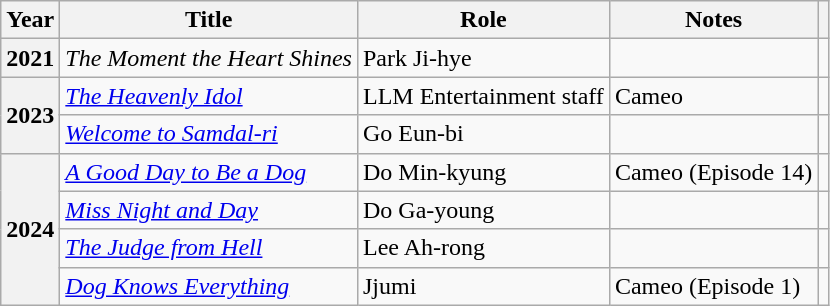<table class="wikitable plainrowheaders sortable">
<tr>
<th scope="col">Year</th>
<th scope="col">Title</th>
<th scope="col">Role</th>
<th scope="col">Notes</th>
<th scope="col" class="unsortable"></th>
</tr>
<tr>
<th scope="row">2021</th>
<td><em>The Moment the Heart Shines</em></td>
<td>Park Ji-hye</td>
<td></td>
<td style="text-align:center"></td>
</tr>
<tr>
<th scope="row" rowspan="2">2023</th>
<td><em><a href='#'>The Heavenly Idol</a></em></td>
<td>LLM Entertainment staff</td>
<td>Cameo</td>
<td style="text-align:center"></td>
</tr>
<tr>
<td><em><a href='#'>Welcome to Samdal-ri</a></em></td>
<td>Go Eun-bi</td>
<td></td>
<td style="text-align:center"></td>
</tr>
<tr>
<th scope="row" rowspan="4">2024</th>
<td><em><a href='#'>A Good Day to Be a Dog</a></em></td>
<td>Do Min-kyung</td>
<td>Cameo (Episode 14)</td>
<td style="text-align:center"></td>
</tr>
<tr>
<td><em><a href='#'>Miss Night and Day</a></em></td>
<td>Do Ga-young</td>
<td></td>
<td style="text-align:center"></td>
</tr>
<tr>
<td><em><a href='#'>The Judge from Hell</a></em></td>
<td>Lee Ah-rong</td>
<td></td>
<td style="text-align:center"></td>
</tr>
<tr>
<td><em><a href='#'>Dog Knows Everything</a></em></td>
<td>Jjumi</td>
<td>Cameo (Episode 1)</td>
<td style="text-align:center"></td>
</tr>
</table>
